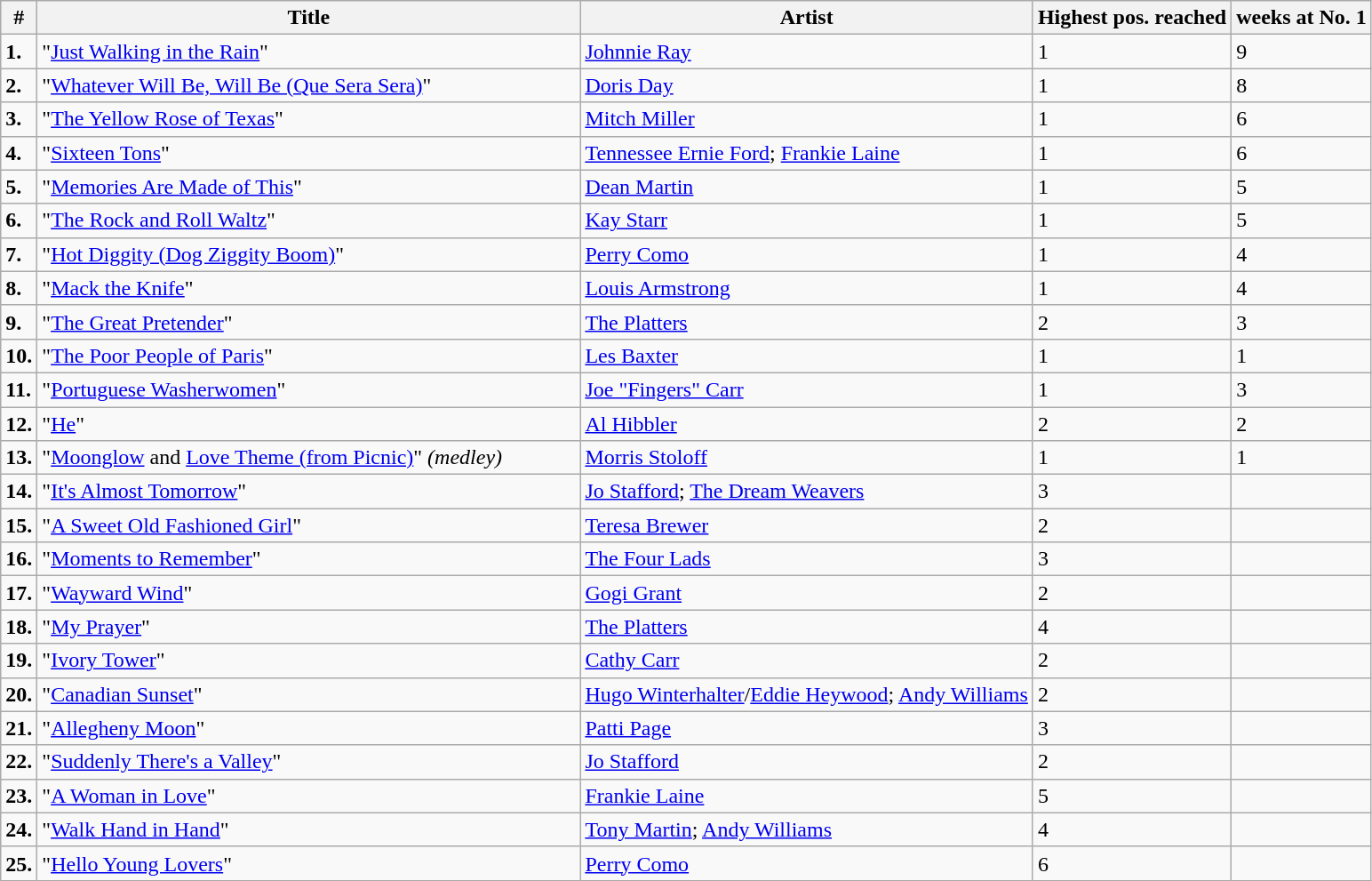<table class="wikitable sortable">
<tr>
<th>#</th>
<th width="400">Title</th>
<th>Artist</th>
<th>Highest pos. reached</th>
<th>weeks at No. 1</th>
</tr>
<tr>
<td><strong>1.</strong></td>
<td>"<a href='#'>Just Walking in the Rain</a>"</td>
<td><a href='#'>Johnnie Ray</a></td>
<td>1</td>
<td>9</td>
</tr>
<tr>
<td><strong>2.</strong></td>
<td>"<a href='#'>Whatever Will Be, Will Be (Que Sera Sera)</a>"</td>
<td><a href='#'>Doris Day</a></td>
<td>1</td>
<td>8</td>
</tr>
<tr>
<td><strong>3.</strong></td>
<td>"<a href='#'>The Yellow Rose of Texas</a>"</td>
<td><a href='#'>Mitch Miller</a></td>
<td>1</td>
<td>6</td>
</tr>
<tr>
<td><strong>4.</strong></td>
<td>"<a href='#'>Sixteen Tons</a>"</td>
<td><a href='#'>Tennessee Ernie Ford</a>; <a href='#'>Frankie Laine</a></td>
<td>1</td>
<td>6</td>
</tr>
<tr>
<td><strong>5.</strong></td>
<td>"<a href='#'>Memories Are Made of This</a>"</td>
<td><a href='#'>Dean Martin</a></td>
<td>1</td>
<td>5</td>
</tr>
<tr>
<td><strong>6.</strong></td>
<td>"<a href='#'>The Rock and Roll Waltz</a>"</td>
<td><a href='#'>Kay Starr</a></td>
<td>1</td>
<td>5</td>
</tr>
<tr>
<td><strong>7.</strong></td>
<td>"<a href='#'>Hot Diggity (Dog Ziggity Boom)</a>"</td>
<td><a href='#'>Perry Como</a></td>
<td>1</td>
<td>4</td>
</tr>
<tr>
<td><strong>8.</strong></td>
<td>"<a href='#'>Mack the Knife</a>"</td>
<td><a href='#'>Louis Armstrong</a></td>
<td>1</td>
<td>4</td>
</tr>
<tr>
<td><strong>9.</strong></td>
<td>"<a href='#'>The Great Pretender</a>"</td>
<td><a href='#'>The Platters</a></td>
<td>2</td>
<td>3</td>
</tr>
<tr>
<td><strong>10.</strong></td>
<td>"<a href='#'>The Poor People of Paris</a>"</td>
<td><a href='#'>Les Baxter</a></td>
<td>1</td>
<td>1</td>
</tr>
<tr>
<td><strong>11.</strong></td>
<td>"<a href='#'>Portuguese Washerwomen</a>"</td>
<td><a href='#'>Joe "Fingers" Carr</a></td>
<td>1</td>
<td>3</td>
</tr>
<tr>
<td><strong>12.</strong></td>
<td>"<a href='#'>He</a>"</td>
<td><a href='#'>Al Hibbler</a></td>
<td>2</td>
<td>2</td>
</tr>
<tr>
<td><strong>13.</strong></td>
<td>"<a href='#'>Moonglow</a> and <a href='#'>Love Theme (from Picnic)</a>" <em>(medley)</em></td>
<td><a href='#'>Morris Stoloff</a></td>
<td>1</td>
<td>1</td>
</tr>
<tr>
<td><strong>14.</strong></td>
<td>"<a href='#'>It's Almost Tomorrow</a>"</td>
<td><a href='#'>Jo Stafford</a>; <a href='#'>The Dream Weavers</a></td>
<td>3</td>
<td></td>
</tr>
<tr>
<td><strong>15.</strong></td>
<td>"<a href='#'>A Sweet Old Fashioned Girl</a>"</td>
<td><a href='#'>Teresa Brewer</a></td>
<td>2</td>
<td></td>
</tr>
<tr>
<td><strong>16.</strong></td>
<td>"<a href='#'>Moments to Remember</a>"</td>
<td><a href='#'>The Four Lads</a></td>
<td>3</td>
<td></td>
</tr>
<tr>
<td><strong>17.</strong></td>
<td>"<a href='#'>Wayward Wind</a>"</td>
<td><a href='#'>Gogi Grant</a></td>
<td>2</td>
<td></td>
</tr>
<tr>
<td><strong>18.</strong></td>
<td>"<a href='#'>My Prayer</a>"</td>
<td><a href='#'>The Platters</a></td>
<td>4</td>
<td></td>
</tr>
<tr>
<td><strong>19.</strong></td>
<td>"<a href='#'>Ivory Tower</a>"</td>
<td><a href='#'>Cathy Carr</a></td>
<td>2</td>
<td></td>
</tr>
<tr>
<td><strong>20.</strong></td>
<td>"<a href='#'>Canadian Sunset</a>"</td>
<td><a href='#'>Hugo Winterhalter</a>/<a href='#'>Eddie Heywood</a>; <a href='#'>Andy Williams</a></td>
<td>2</td>
<td></td>
</tr>
<tr>
<td><strong>21.</strong></td>
<td>"<a href='#'>Allegheny Moon</a>"</td>
<td><a href='#'>Patti Page</a></td>
<td>3</td>
<td></td>
</tr>
<tr>
<td><strong>22.</strong></td>
<td>"<a href='#'>Suddenly There's a Valley</a>"</td>
<td><a href='#'>Jo Stafford</a></td>
<td>2</td>
<td></td>
</tr>
<tr>
<td><strong>23.</strong></td>
<td>"<a href='#'>A Woman in Love</a>"</td>
<td><a href='#'>Frankie Laine</a></td>
<td>5</td>
<td></td>
</tr>
<tr>
<td><strong>24.</strong></td>
<td>"<a href='#'>Walk Hand in Hand</a>"</td>
<td><a href='#'>Tony Martin</a>; <a href='#'>Andy Williams</a></td>
<td>4</td>
<td></td>
</tr>
<tr>
<td><strong>25.</strong></td>
<td>"<a href='#'>Hello Young Lovers</a>"</td>
<td><a href='#'>Perry Como</a></td>
<td>6</td>
<td></td>
</tr>
</table>
